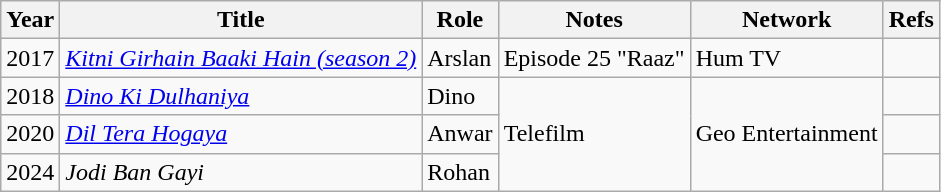<table class="wikitable sortable plainrowheaders">
<tr style="text-align:center;">
<th scope="col">Year</th>
<th scope="col">Title</th>
<th scope="col">Role</th>
<th scope="col">Notes</th>
<th>Network</th>
<th>Refs</th>
</tr>
<tr>
<td>2017</td>
<td><em><a href='#'>Kitni Girhain Baaki Hain (season 2)</a></em></td>
<td>Arslan</td>
<td>Episode 25 "Raaz"</td>
<td>Hum TV</td>
<td></td>
</tr>
<tr>
<td>2018</td>
<td><em><a href='#'>Dino Ki Dulhaniya</a></em></td>
<td>Dino</td>
<td rowspan="3">Telefilm</td>
<td rowspan="3">Geo Entertainment</td>
<td></td>
</tr>
<tr>
<td>2020</td>
<td><em><a href='#'>Dil Tera Hogaya</a></em></td>
<td>Anwar</td>
<td></td>
</tr>
<tr>
<td>2024</td>
<td><em>Jodi Ban Gayi</em></td>
<td>Rohan</td>
<td></td>
</tr>
</table>
